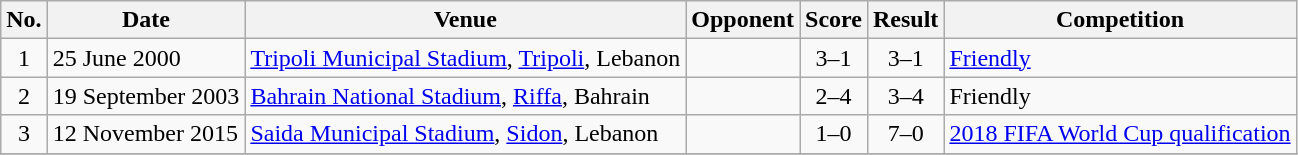<table class="wikitable sortable">
<tr>
<th scope="col">No.</th>
<th scope="col">Date</th>
<th scope="col">Venue</th>
<th scope="col">Opponent</th>
<th scope="col">Score</th>
<th scope="col">Result</th>
<th scope="col">Competition</th>
</tr>
<tr>
<td align="center">1</td>
<td>25 June 2000</td>
<td><a href='#'>Tripoli Municipal Stadium</a>, <a href='#'>Tripoli</a>, Lebanon</td>
<td></td>
<td align="center">3–1</td>
<td align="center">3–1</td>
<td><a href='#'>Friendly</a></td>
</tr>
<tr>
<td align="center">2</td>
<td>19 September 2003</td>
<td><a href='#'>Bahrain National Stadium</a>, <a href='#'>Riffa</a>, Bahrain</td>
<td></td>
<td align="center">2–4</td>
<td align="center">3–4</td>
<td>Friendly</td>
</tr>
<tr>
<td align="center">3</td>
<td>12 November 2015</td>
<td><a href='#'>Saida Municipal Stadium</a>, <a href='#'>Sidon</a>, Lebanon</td>
<td></td>
<td align="center">1–0</td>
<td align="center">7–0</td>
<td><a href='#'>2018 FIFA World Cup qualification</a></td>
</tr>
<tr>
</tr>
</table>
